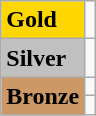<table class="wikitable">
<tr>
<td bgcolor="gold"><strong>Gold</strong></td>
<td></td>
</tr>
<tr>
<td bgcolor="silver"><strong>Silver</strong></td>
<td></td>
</tr>
<tr>
<td rowspan="2" bgcolor="#cc9966"><strong>Bronze</strong></td>
<td></td>
</tr>
<tr>
<td></td>
</tr>
</table>
